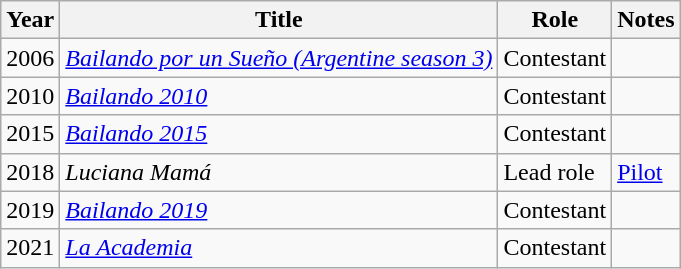<table class="wikitable";>
<tr>
<th>Year</th>
<th>Title</th>
<th>Role</th>
<th>Notes</th>
</tr>
<tr>
<td>2006</td>
<td><em><a href='#'>Bailando por un Sueño (Argentine season 3)</a></em></td>
<td>Contestant</td>
<td></td>
</tr>
<tr>
<td>2010</td>
<td><em><a href='#'>Bailando 2010</a></em></td>
<td>Contestant</td>
<td></td>
</tr>
<tr>
<td>2015</td>
<td><em><a href='#'>Bailando 2015</a></em></td>
<td>Contestant</td>
<td></td>
</tr>
<tr>
<td>2018</td>
<td><em>Luciana Mamá</em></td>
<td>Lead role</td>
<td><a href='#'>Pilot</a></td>
</tr>
<tr>
<td>2019</td>
<td><em><a href='#'>Bailando 2019</a></em></td>
<td>Contestant</td>
<td></td>
</tr>
<tr>
<td>2021</td>
<td><em><a href='#'>La Academia</a></em></td>
<td>Contestant</td>
<td></td>
</tr>
</table>
